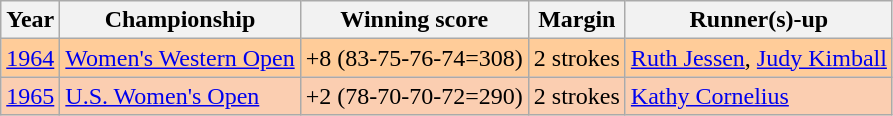<table class="wikitable">
<tr>
<th>Year</th>
<th>Championship</th>
<th>Winning score</th>
<th>Margin</th>
<th>Runner(s)-up</th>
</tr>
<tr style="background:#FFCC99;">
<td><a href='#'>1964</a></td>
<td><a href='#'>Women's Western Open</a></td>
<td>+8 (83-75-76-74=308)</td>
<td>2 strokes</td>
<td> <a href='#'>Ruth Jessen</a>,  <a href='#'>Judy Kimball</a></td>
</tr>
<tr style="background:#FBCEB1;">
<td><a href='#'>1965</a></td>
<td><a href='#'>U.S. Women's Open</a></td>
<td>+2 (78-70-70-72=290)</td>
<td>2 strokes</td>
<td> <a href='#'>Kathy Cornelius</a></td>
</tr>
</table>
